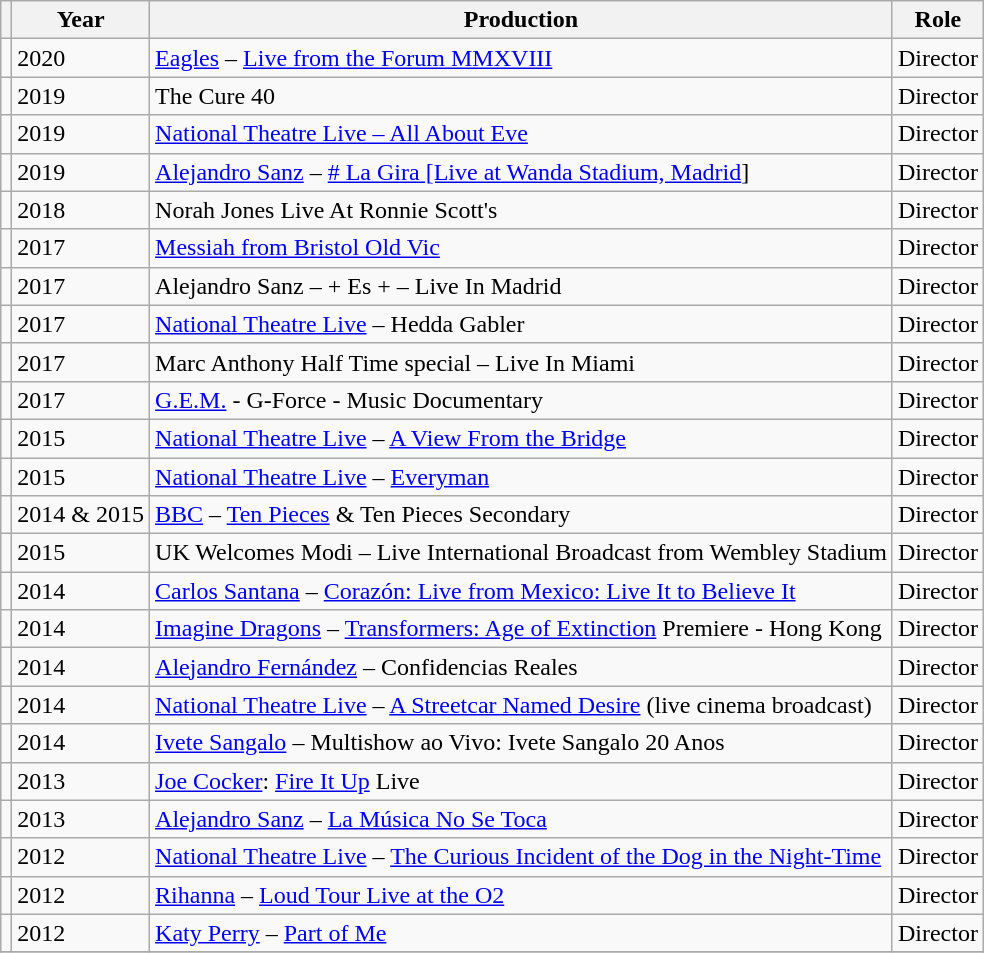<table class="wikitable">
<tr>
<th></th>
<th>Year</th>
<th>Production</th>
<th>Role</th>
</tr>
<tr>
<td></td>
<td>2020</td>
<td><a href='#'>Eagles</a> – <a href='#'>Live from the Forum MMXVIII</a></td>
<td>Director</td>
</tr>
<tr>
<td></td>
<td>2019</td>
<td>The Cure 40 </td>
<td>Director</td>
</tr>
<tr>
<td></td>
<td>2019</td>
<td><a href='#'>National Theatre Live – All About Eve</a></td>
<td>Director</td>
</tr>
<tr>
<td></td>
<td>2019</td>
<td><a href='#'>Alejandro Sanz</a> – <a href='#'># La Gira [Live at Wanda Stadium, Madrid</a>]</td>
<td>Director</td>
</tr>
<tr>
<td></td>
<td>2018</td>
<td>Norah Jones Live At Ronnie Scott's</td>
<td>Director</td>
</tr>
<tr>
<td></td>
<td>2017</td>
<td><a href='#'>Messiah from Bristol Old Vic</a></td>
<td>Director</td>
</tr>
<tr>
<td></td>
<td>2017</td>
<td>Alejandro Sanz –   + Es +  – Live In Madrid</td>
<td>Director</td>
</tr>
<tr>
<td></td>
<td>2017</td>
<td><a href='#'>National Theatre Live</a> – Hedda Gabler</td>
<td>Director</td>
</tr>
<tr>
<td></td>
<td>2017</td>
<td>Marc Anthony Half Time special  – Live In Miami</td>
<td>Director</td>
</tr>
<tr>
<td></td>
<td>2017</td>
<td><a href='#'>G.E.M.</a> - G-Force - Music Documentary</td>
<td>Director</td>
</tr>
<tr>
<td></td>
<td>2015</td>
<td><a href='#'>National Theatre Live</a> – <a href='#'>A View From the Bridge</a></td>
<td>Director</td>
</tr>
<tr>
<td></td>
<td>2015</td>
<td><a href='#'>National Theatre Live</a> – <a href='#'>Everyman</a></td>
<td>Director</td>
</tr>
<tr>
<td></td>
<td>2014 & 2015</td>
<td><a href='#'>BBC</a> – <a href='#'>Ten Pieces</a> & Ten Pieces Secondary</td>
<td>Director</td>
</tr>
<tr 2016 || >
<td></td>
<td>2015</td>
<td>UK Welcomes Modi – Live International Broadcast from Wembley Stadium</td>
<td>Director</td>
</tr>
<tr>
<td></td>
<td>2014</td>
<td><a href='#'>Carlos Santana</a> – <a href='#'>Corazón: Live from Mexico: Live It to Believe It</a></td>
<td>Director</td>
</tr>
<tr>
<td></td>
<td>2014</td>
<td><a href='#'>Imagine Dragons</a> – <a href='#'>Transformers: Age of Extinction</a> Premiere - Hong Kong</td>
<td>Director</td>
</tr>
<tr>
<td></td>
<td>2014</td>
<td><a href='#'>Alejandro Fernández</a> – Confidencias Reales</td>
<td>Director</td>
</tr>
<tr>
<td></td>
<td>2014</td>
<td><a href='#'>National Theatre Live</a> – <a href='#'>A Streetcar Named Desire</a> (live cinema broadcast)</td>
<td>Director</td>
</tr>
<tr>
<td></td>
<td>2014</td>
<td><a href='#'>Ivete Sangalo</a> – Multishow ao Vivo: Ivete Sangalo 20 Anos</td>
<td>Director</td>
</tr>
<tr>
<td></td>
<td>2013</td>
<td><a href='#'>Joe Cocker</a>: <a href='#'>Fire It Up</a> Live</td>
<td>Director</td>
</tr>
<tr>
<td></td>
<td>2013</td>
<td><a href='#'>Alejandro Sanz</a> – <a href='#'>La Música No Se Toca</a></td>
<td>Director</td>
</tr>
<tr>
<td></td>
<td>2012</td>
<td><a href='#'>National Theatre Live</a> – <a href='#'>The Curious Incident of the Dog in the Night-Time</a></td>
<td>Director</td>
</tr>
<tr>
<td></td>
<td>2012</td>
<td><a href='#'>Rihanna</a> – <a href='#'>Loud Tour Live at the O2</a></td>
<td>Director</td>
</tr>
<tr>
<td></td>
<td>2012</td>
<td><a href='#'>Katy Perry</a> – <a href='#'>Part of Me</a></td>
<td>Director</td>
</tr>
<tr>
</tr>
</table>
